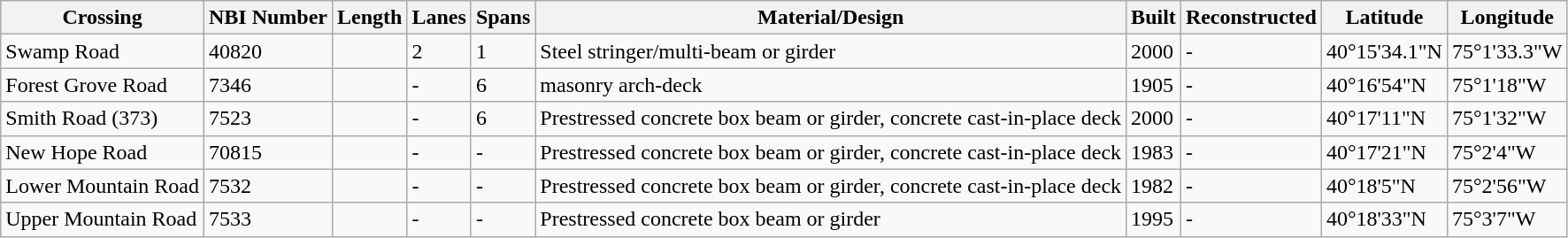<table class="wikitable">
<tr>
<th>Crossing</th>
<th>NBI Number</th>
<th>Length</th>
<th>Lanes</th>
<th>Spans</th>
<th>Material/Design</th>
<th>Built</th>
<th>Reconstructed</th>
<th>Latitude</th>
<th>Longitude</th>
</tr>
<tr>
<td>Swamp Road</td>
<td>40820</td>
<td></td>
<td>2</td>
<td>1</td>
<td>Steel stringer/multi-beam or girder</td>
<td>2000</td>
<td>-</td>
<td>40°15'34.1"N</td>
<td>75°1'33.3"W</td>
</tr>
<tr>
<td>Forest Grove Road</td>
<td>7346</td>
<td></td>
<td>-</td>
<td>6</td>
<td>masonry arch-deck</td>
<td>1905</td>
<td>-</td>
<td>40°16'54"N</td>
<td>75°1'18"W</td>
</tr>
<tr>
<td>Smith Road (373)</td>
<td>7523</td>
<td></td>
<td>-</td>
<td>6</td>
<td>Prestressed concrete box beam or girder, concrete cast-in-place deck</td>
<td>2000</td>
<td>-</td>
<td>40°17'11"N</td>
<td>75°1'32"W</td>
</tr>
<tr>
<td>New Hope Road</td>
<td>70815</td>
<td></td>
<td>-</td>
<td>-</td>
<td>Prestressed concrete box beam or girder, concrete cast-in-place deck</td>
<td>1983</td>
<td>-</td>
<td>40°17'21"N</td>
<td>75°2'4"W</td>
</tr>
<tr>
<td>Lower Mountain Road</td>
<td>7532</td>
<td></td>
<td>-</td>
<td>-</td>
<td>Prestressed concrete box beam or girder, concrete cast-in-place deck</td>
<td>1982</td>
<td>-</td>
<td>40°18'5"N</td>
<td>75°2'56"W</td>
</tr>
<tr>
<td>Upper Mountain Road</td>
<td>7533</td>
<td></td>
<td>-</td>
<td>-</td>
<td>Prestressed concrete box beam or girder</td>
<td>1995</td>
<td>-</td>
<td>40°18'33"N</td>
<td>75°3'7"W</td>
</tr>
</table>
